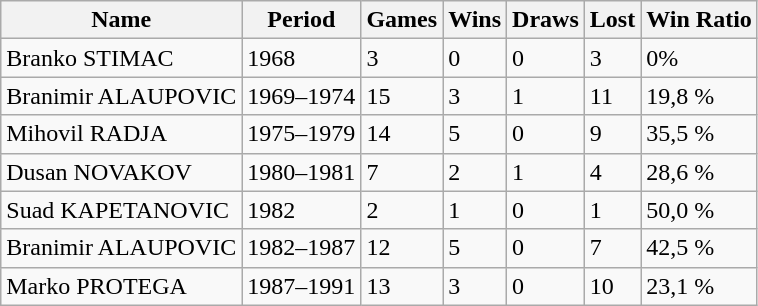<table class="wikitable">
<tr align="left">
<th>Name</th>
<th>Period</th>
<th>Games</th>
<th>Wins</th>
<th>Draws</th>
<th>Lost</th>
<th>Win Ratio</th>
</tr>
<tr>
<td>Branko STIMAC</td>
<td>1968</td>
<td>3</td>
<td>0</td>
<td>0</td>
<td>3</td>
<td>0%</td>
</tr>
<tr>
<td>Branimir ALAUPOVIC</td>
<td>1969–1974</td>
<td>15</td>
<td>3</td>
<td>1</td>
<td>11</td>
<td>19,8 %</td>
</tr>
<tr>
<td>Mihovil RADJA</td>
<td>1975–1979</td>
<td>14</td>
<td>5</td>
<td>0</td>
<td>9</td>
<td>35,5 %</td>
</tr>
<tr>
<td>Dusan NOVAKOV</td>
<td>1980–1981</td>
<td>7</td>
<td>2</td>
<td>1</td>
<td>4</td>
<td>28,6 %</td>
</tr>
<tr>
<td>Suad KAPETANOVIC</td>
<td>1982</td>
<td>2</td>
<td>1</td>
<td>0</td>
<td>1</td>
<td>50,0 %</td>
</tr>
<tr>
<td>Branimir ALAUPOVIC</td>
<td>1982–1987</td>
<td>12</td>
<td>5</td>
<td>0</td>
<td>7</td>
<td>42,5 %</td>
</tr>
<tr>
<td>Marko PROTEGA</td>
<td>1987–1991</td>
<td>13</td>
<td>3</td>
<td>0</td>
<td>10</td>
<td>23,1 %</td>
</tr>
</table>
